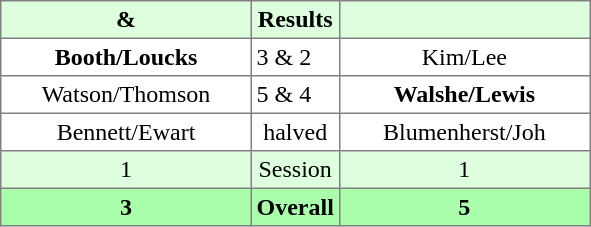<table border="1" cellpadding="3" style="border-collapse:collapse; text-align:center;">
<tr style="background:#ddffdd;">
<th width=160> & </th>
<th>Results</th>
<th width=160></th>
</tr>
<tr>
<td><strong>Booth/Loucks</strong></td>
<td align=left> 3 & 2</td>
<td>Kim/Lee</td>
</tr>
<tr>
<td>Watson/Thomson</td>
<td align=left> 5 & 4</td>
<td><strong>Walshe/Lewis</strong></td>
</tr>
<tr>
<td>Bennett/Ewart</td>
<td>halved</td>
<td>Blumenherst/Joh</td>
</tr>
<tr style="background:#ddffdd;">
<td>1</td>
<td>Session</td>
<td>1</td>
</tr>
<tr style="background:#aaffaa;">
<th>3</th>
<th>Overall</th>
<th>5</th>
</tr>
</table>
